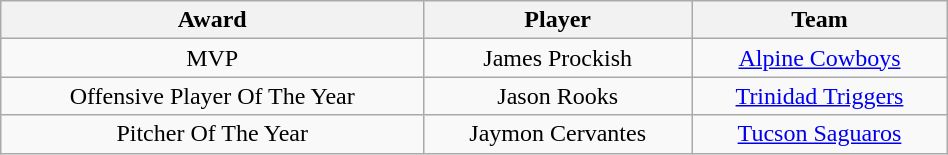<table class="wikitable" style="width:50%; text-align:center;">
<tr>
<th>Award</th>
<th>Player</th>
<th>Team</th>
</tr>
<tr>
<td>MVP</td>
<td>James Prockish</td>
<td><a href='#'>Alpine Cowboys</a></td>
</tr>
<tr>
<td>Offensive Player Of The Year</td>
<td>Jason Rooks</td>
<td><a href='#'>Trinidad Triggers</a></td>
</tr>
<tr>
<td>Pitcher Of The Year</td>
<td>Jaymon Cervantes</td>
<td><a href='#'>Tucson Saguaros</a></td>
</tr>
</table>
